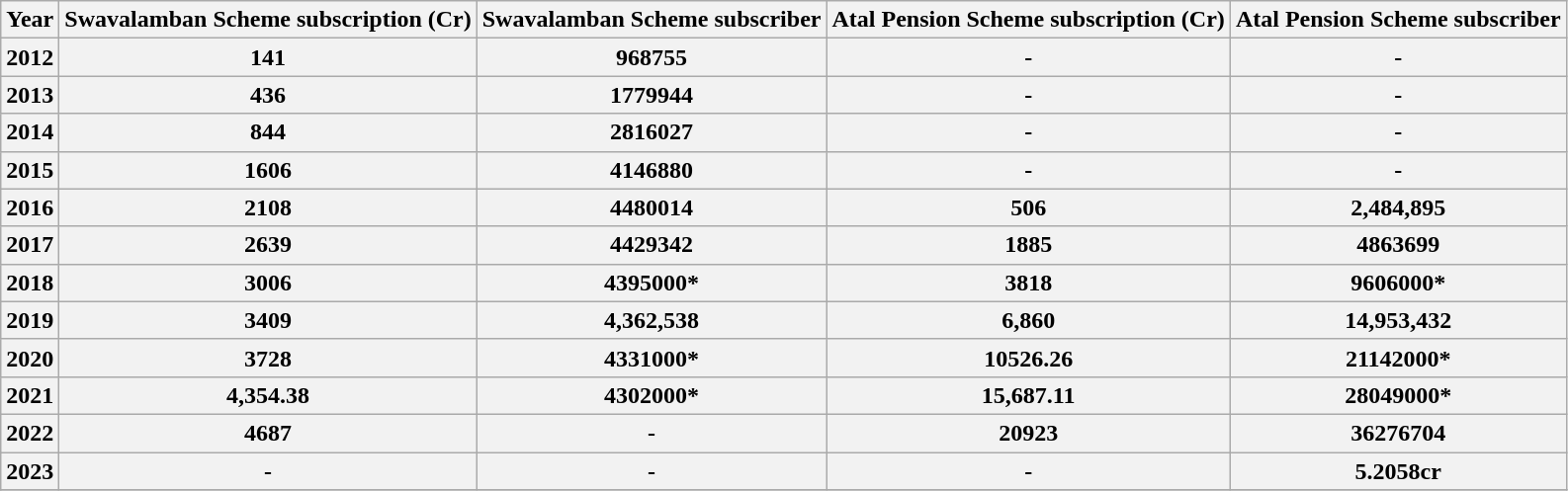<table class="wikitable sortable">
<tr>
<th>Year</th>
<th>Swavalamban Scheme subscription (Cr)</th>
<th>Swavalamban Scheme subscriber</th>
<th>Atal Pension Scheme subscription  (Cr)</th>
<th>Atal Pension Scheme subscriber</th>
</tr>
<tr>
<th>2012</th>
<th>141</th>
<th>968755</th>
<th>-</th>
<th>-</th>
</tr>
<tr>
<th>2013</th>
<th>436</th>
<th>1779944</th>
<th>-</th>
<th>-</th>
</tr>
<tr>
<th>2014</th>
<th>844</th>
<th>2816027</th>
<th>-</th>
<th>-</th>
</tr>
<tr>
<th>2015</th>
<th>1606</th>
<th>4146880</th>
<th>-</th>
<th>-</th>
</tr>
<tr>
<th>2016</th>
<th>2108</th>
<th>4480014</th>
<th>506</th>
<th>2,484,895</th>
</tr>
<tr>
<th>2017</th>
<th>2639</th>
<th>4429342</th>
<th>1885</th>
<th>4863699</th>
</tr>
<tr>
<th>2018</th>
<th>3006</th>
<th>4395000*</th>
<th>3818</th>
<th>9606000*</th>
</tr>
<tr>
<th>2019</th>
<th>3409</th>
<th>4,362,538</th>
<th>6,860</th>
<th>14,953,432</th>
</tr>
<tr>
<th>2020</th>
<th>3728</th>
<th>4331000*</th>
<th>10526.26</th>
<th>21142000*</th>
</tr>
<tr>
<th>2021</th>
<th>4,354.38</th>
<th>4302000*</th>
<th>15,687.11</th>
<th>28049000*</th>
</tr>
<tr>
<th>2022</th>
<th>4687</th>
<th>-</th>
<th>20923</th>
<th>36276704</th>
</tr>
<tr>
<th>2023</th>
<th>-</th>
<th>-</th>
<th>-</th>
<th>5.2058cr</th>
</tr>
<tr>
</tr>
</table>
